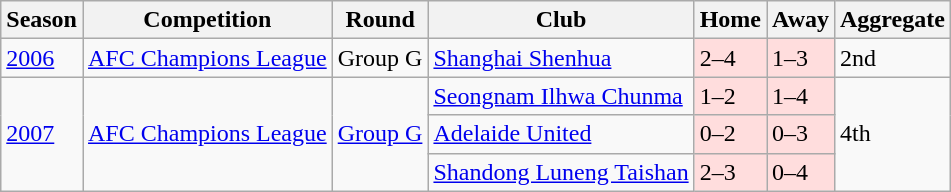<table class="wikitable">
<tr>
<th>Season</th>
<th>Competition</th>
<th>Round</th>
<th>Club</th>
<th>Home</th>
<th>Away</th>
<th>Aggregate</th>
</tr>
<tr>
<td><a href='#'>2006</a></td>
<td><a href='#'>AFC Champions League</a></td>
<td>Group G</td>
<td> <a href='#'>Shanghai Shenhua</a></td>
<td style="background:#fdd;">2–4</td>
<td style="background:#fdd;">1–3</td>
<td>2nd</td>
</tr>
<tr>
<td rowspan="3"><a href='#'>2007</a></td>
<td rowspan="3"><a href='#'>AFC Champions League</a></td>
<td rowspan="3"><a href='#'>Group G</a></td>
<td> <a href='#'>Seongnam Ilhwa Chunma</a></td>
<td style="background:#fdd;">1–2</td>
<td style="background:#fdd;">1–4</td>
<td rowspan="3">4th</td>
</tr>
<tr>
<td> <a href='#'>Adelaide United</a></td>
<td style="background:#fdd;">0–2</td>
<td style="background:#fdd;">0–3</td>
</tr>
<tr>
<td> <a href='#'>Shandong Luneng Taishan</a></td>
<td style="background:#fdd;">2–3</td>
<td style="background:#fdd;">0–4</td>
</tr>
</table>
